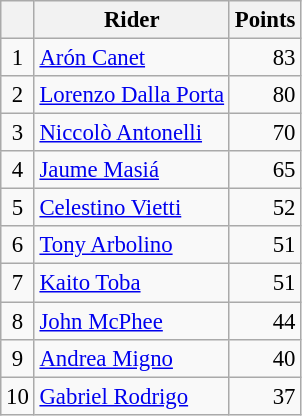<table class="wikitable" style="font-size: 95%;">
<tr>
<th></th>
<th>Rider</th>
<th>Points</th>
</tr>
<tr>
<td align=center>1</td>
<td> <a href='#'>Arón Canet</a></td>
<td align=right>83</td>
</tr>
<tr>
<td align=center>2</td>
<td> <a href='#'>Lorenzo Dalla Porta</a></td>
<td align=right>80</td>
</tr>
<tr>
<td align=center>3</td>
<td> <a href='#'>Niccolò Antonelli</a></td>
<td align=right>70</td>
</tr>
<tr>
<td align=center>4</td>
<td> <a href='#'>Jaume Masiá</a></td>
<td align=right>65</td>
</tr>
<tr>
<td align=center>5</td>
<td> <a href='#'>Celestino Vietti</a></td>
<td align=right>52</td>
</tr>
<tr>
<td align=center>6</td>
<td> <a href='#'>Tony Arbolino</a></td>
<td align=right>51</td>
</tr>
<tr>
<td align=center>7</td>
<td> <a href='#'>Kaito Toba</a></td>
<td align=right>51</td>
</tr>
<tr>
<td align=center>8</td>
<td> <a href='#'>John McPhee</a></td>
<td align=right>44</td>
</tr>
<tr>
<td align=center>9</td>
<td> <a href='#'>Andrea Migno</a></td>
<td align=right>40</td>
</tr>
<tr>
<td align=center>10</td>
<td> <a href='#'>Gabriel Rodrigo</a></td>
<td align=right>37</td>
</tr>
</table>
